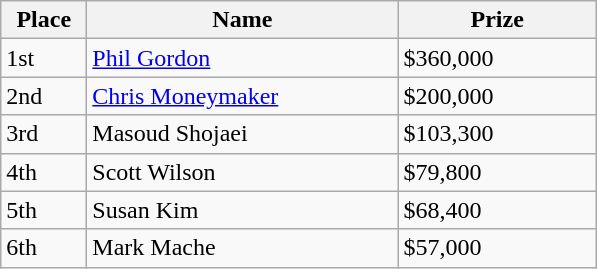<table class="wikitable">
<tr>
<th width="50">Place</th>
<th width="200">Name</th>
<th width="125">Prize</th>
</tr>
<tr>
<td>1st</td>
<td><a href='#'>Phil Gordon</a></td>
<td>$360,000</td>
</tr>
<tr>
<td>2nd</td>
<td><a href='#'>Chris Moneymaker</a></td>
<td>$200,000</td>
</tr>
<tr>
<td>3rd</td>
<td>Masoud Shojaei</td>
<td>$103,300</td>
</tr>
<tr>
<td>4th</td>
<td>Scott Wilson</td>
<td>$79,800</td>
</tr>
<tr>
<td>5th</td>
<td>Susan Kim</td>
<td>$68,400</td>
</tr>
<tr>
<td>6th</td>
<td>Mark Mache</td>
<td>$57,000</td>
</tr>
</table>
